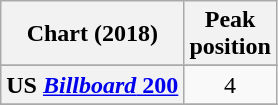<table class="wikitable sortable plainrowheaders" style="text-align:center">
<tr>
<th scope="col">Chart (2018)</th>
<th scope="col">Peak<br> position</th>
</tr>
<tr>
</tr>
<tr>
</tr>
<tr>
</tr>
<tr>
</tr>
<tr>
</tr>
<tr>
</tr>
<tr>
</tr>
<tr>
</tr>
<tr>
</tr>
<tr>
</tr>
<tr>
</tr>
<tr>
</tr>
<tr>
<th scope="row">US <a href='#'><em>Billboard</em> 200</a></th>
<td>4</td>
</tr>
<tr>
</tr>
</table>
